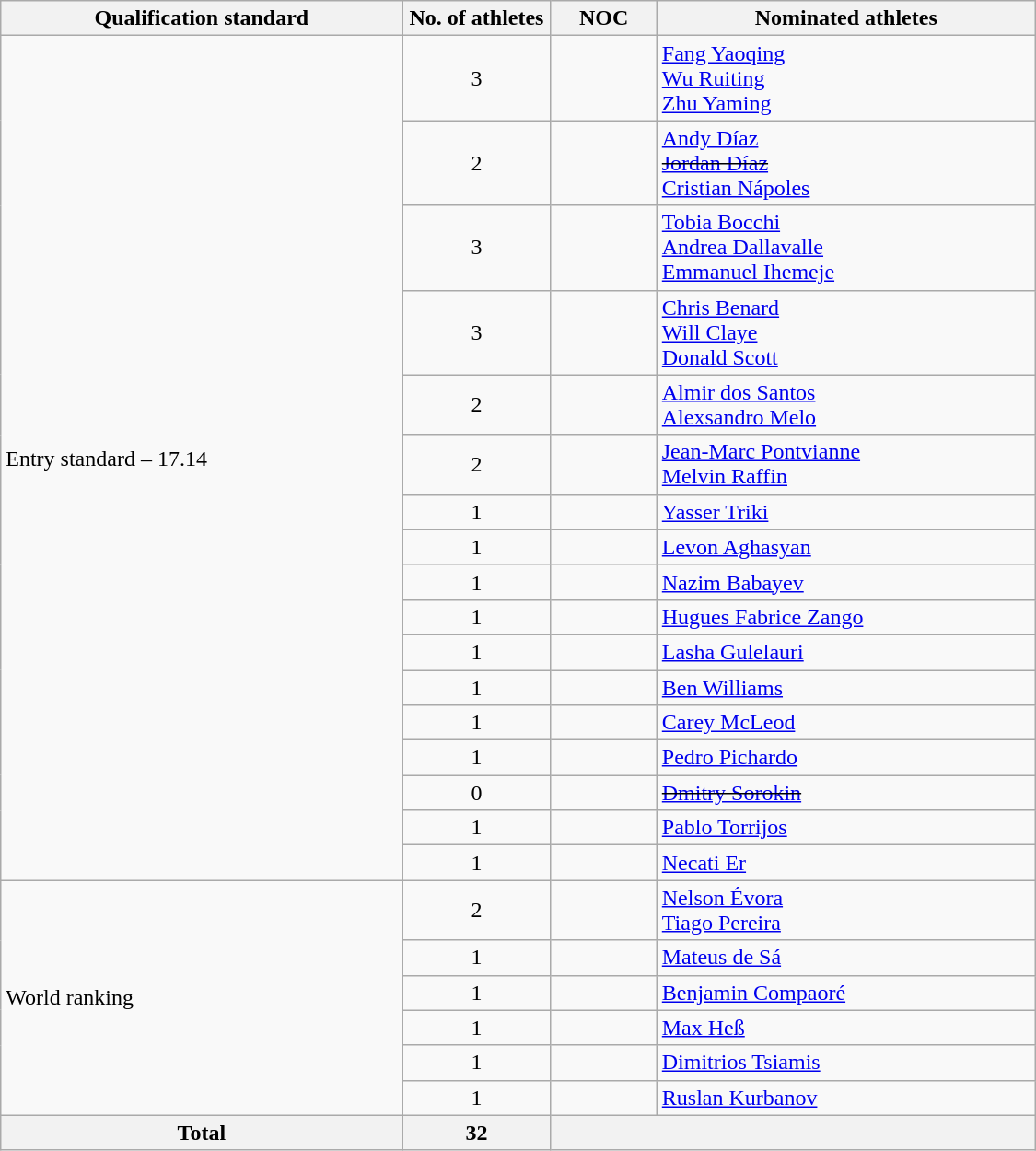<table class="wikitable" style="text-align:left; width:750px;">
<tr>
<th>Qualification standard</th>
<th width=100>No. of athletes</th>
<th>NOC</th>
<th>Nominated athletes</th>
</tr>
<tr>
<td rowspan=17>Entry standard – 17.14</td>
<td align=center>3</td>
<td></td>
<td><a href='#'>Fang Yaoqing</a><br><a href='#'>Wu Ruiting</a><br><a href='#'>Zhu Yaming</a></td>
</tr>
<tr>
<td align=center>2</td>
<td></td>
<td><a href='#'>Andy Díaz</a><br><s><a href='#'>Jordan Díaz</a></s><br><a href='#'>Cristian Nápoles</a></td>
</tr>
<tr>
<td align=center>3</td>
<td></td>
<td><a href='#'>Tobia Bocchi</a><br><a href='#'>Andrea Dallavalle</a><br><a href='#'>Emmanuel Ihemeje</a></td>
</tr>
<tr>
<td align=center>3</td>
<td></td>
<td><a href='#'>Chris Benard</a><br><a href='#'>Will Claye</a><br><a href='#'>Donald Scott</a></td>
</tr>
<tr>
<td align=center>2</td>
<td></td>
<td><a href='#'>Almir dos Santos</a><br><a href='#'>Alexsandro Melo</a></td>
</tr>
<tr>
<td align=center>2</td>
<td></td>
<td><a href='#'>Jean-Marc Pontvianne</a><br><a href='#'>Melvin Raffin</a></td>
</tr>
<tr>
<td align=center>1</td>
<td></td>
<td><a href='#'>Yasser Triki</a></td>
</tr>
<tr>
<td align=center>1</td>
<td></td>
<td><a href='#'>Levon Aghasyan</a></td>
</tr>
<tr>
<td align=center>1</td>
<td></td>
<td><a href='#'>Nazim Babayev</a></td>
</tr>
<tr>
<td align=center>1</td>
<td></td>
<td><a href='#'>Hugues Fabrice Zango</a></td>
</tr>
<tr>
<td align=center>1</td>
<td></td>
<td><a href='#'>Lasha Gulelauri</a></td>
</tr>
<tr>
<td align=center>1</td>
<td></td>
<td><a href='#'>Ben Williams</a></td>
</tr>
<tr>
<td align=center>1</td>
<td></td>
<td><a href='#'>Carey McLeod</a></td>
</tr>
<tr>
<td align=center>1</td>
<td></td>
<td><a href='#'>Pedro Pichardo</a></td>
</tr>
<tr>
<td align=center>0</td>
<td></td>
<td><s> <a href='#'>Dmitry Sorokin</a></s></td>
</tr>
<tr>
<td align=center>1</td>
<td></td>
<td><a href='#'>Pablo Torrijos</a></td>
</tr>
<tr>
<td align=center>1</td>
<td></td>
<td><a href='#'>Necati Er</a></td>
</tr>
<tr>
<td rowspan=6>World ranking</td>
<td align=center>2</td>
<td></td>
<td><a href='#'>Nelson Évora</a><br><a href='#'>Tiago Pereira</a></td>
</tr>
<tr>
<td align=center>1</td>
<td></td>
<td><a href='#'>Mateus de Sá</a></td>
</tr>
<tr>
<td align=center>1</td>
<td></td>
<td><a href='#'>Benjamin Compaoré</a></td>
</tr>
<tr>
<td align=center>1</td>
<td></td>
<td><a href='#'>Max Heß</a></td>
</tr>
<tr>
<td align=center>1</td>
<td></td>
<td><a href='#'>Dimitrios Tsiamis</a></td>
</tr>
<tr>
<td align=center>1</td>
<td></td>
<td><a href='#'>Ruslan Kurbanov</a></td>
</tr>
<tr>
<th>Total</th>
<th>32</th>
<th colspan=2></th>
</tr>
</table>
